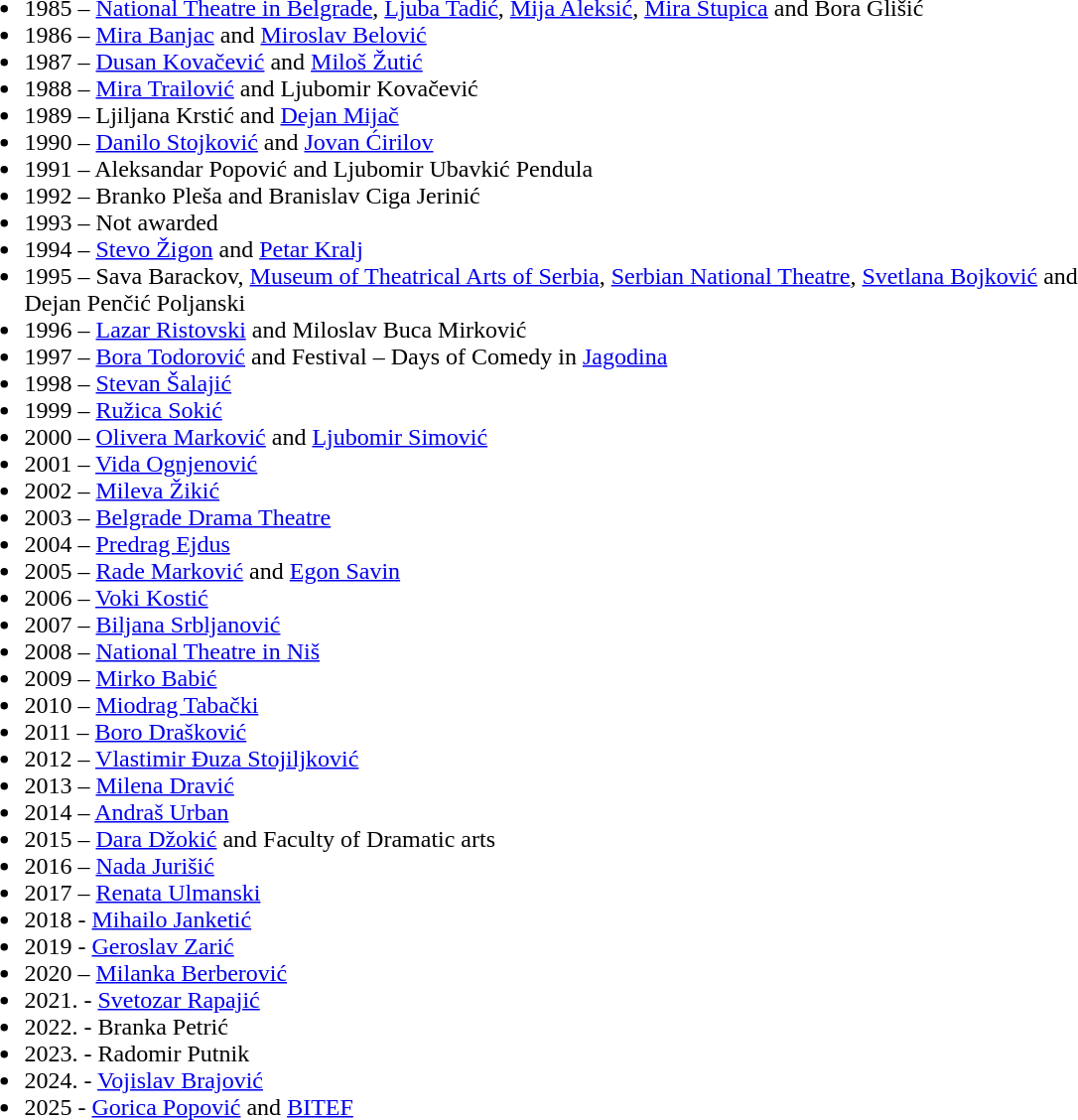<table class="toccolours collapsible" style="width: 60%">
<tr>
<th style="font-size:88%"></th>
</tr>
<tr valign="top">
<td><br><ul><li>1985 – <a href='#'>National Theatre in Belgrade</a>, <a href='#'>Ljuba Tadić</a>, <a href='#'>Mija Aleksić</a>, <a href='#'>Mira Stupica</a> and Bora Glišić</li><li>1986 – <a href='#'>Mira Banjac</a> and <a href='#'>Miroslav Belović</a></li><li>1987 – <a href='#'>Dusan Kovačević</a> and <a href='#'>Miloš Žutić</a></li><li>1988 – <a href='#'>Mira Trailović</a> and Ljubomir Kovačević</li><li>1989 – Ljiljana Krstić and <a href='#'>Dejan Mijač</a></li><li>1990 – <a href='#'>Danilo Stojković</a> and <a href='#'>Jovan Ćirilov</a></li><li>1991 – Aleksandar Popović and Ljubomir Ubavkić Pendula</li><li>1992 – Branko Pleša and Branislav Ciga Jerinić</li><li>1993 – Not awarded</li><li>1994 – <a href='#'>Stevo Žigon</a> and <a href='#'>Petar Kralj</a></li><li>1995 – Sava Barackov, <a href='#'>Museum of Theatrical Arts of Serbia</a>, <a href='#'>Serbian National Theatre</a>, <a href='#'>Svetlana Bojković</a> and Dejan Penčić Poljanski</li><li>1996 – <a href='#'>Lazar Ristovski</a> and Miloslav Buca Mirković</li><li>1997 – <a href='#'>Bora Todorović</a> and Festival – Days of Comedy in <a href='#'>Jagodina</a></li><li>1998 – <a href='#'>Stevan Šalajić</a></li><li>1999 – <a href='#'>Ružica Sokić</a></li><li>2000 – <a href='#'>Olivera Marković</a> and <a href='#'>Ljubomir Simović</a></li><li>2001 – <a href='#'>Vida Ognjenović</a></li><li>2002 – <a href='#'>Mileva Žikić</a></li><li>2003 – <a href='#'>Belgrade Drama Theatre</a></li><li>2004 – <a href='#'>Predrag Ejdus</a></li><li>2005 – <a href='#'>Rade Marković</a> and <a href='#'>Egon Savin</a></li><li>2006 – <a href='#'>Voki Kostić</a></li><li>2007 – <a href='#'>Biljana Srbljanović</a></li><li>2008 – <a href='#'>National Theatre in Niš</a></li><li>2009 – <a href='#'>Mirko Babić</a></li><li>2010 – <a href='#'>Miodrag Tabački</a></li><li>2011 – <a href='#'>Boro Drašković</a></li><li>2012 – <a href='#'>Vlastimir Đuza Stojiljković</a></li><li>2013 – <a href='#'>Milena Dravić</a></li><li>2014 – <a href='#'>Andraš Urban</a></li><li>2015 – <a href='#'>Dara Džokić</a> and Faculty of Dramatic arts</li><li>2016 – <a href='#'>Nada Jurišić</a></li><li>2017 – <a href='#'>Renata Ulmanski</a></li><li>2018 - <a href='#'>Mihailo Janketić</a></li><li>2019 - <a href='#'>Geroslav Zarić</a></li><li>2020 – <a href='#'>Milanka Berberović</a></li><li>2021. - <a href='#'>Svetozar Rapajić</a></li><li>2022. - Branka Petrić</li><li>2023. - Radomir Putnik</li><li>2024. - <a href='#'>Vojislav Brajović</a></li><li>2025 - <a href='#'>Gorica Popović</a> and <a href='#'>BITEF</a></li></ul></td>
</tr>
</table>
